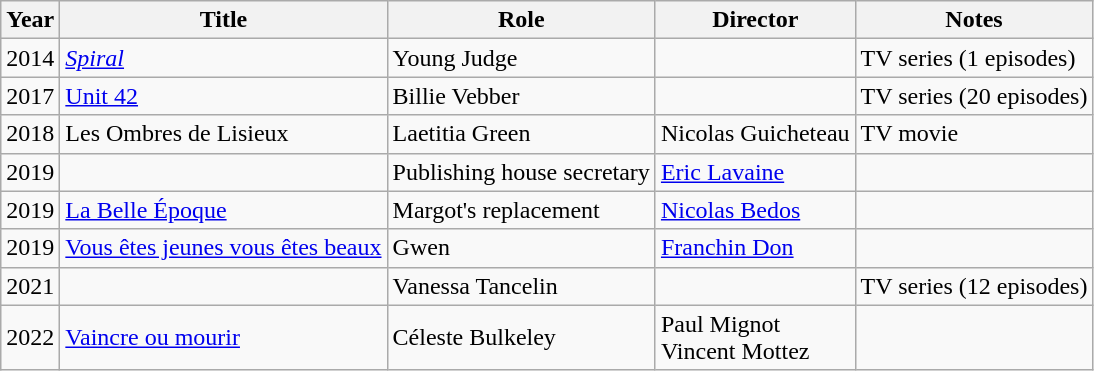<table class="wikitable">
<tr>
<th>Year</th>
<th>Title</th>
<th>Role</th>
<th>Director</th>
<th>Notes</th>
</tr>
<tr>
<td>2014</td>
<td><a href='#'><em>Spiral</em></a></td>
<td>Young Judge</td>
<td></td>
<td>TV series (1 episodes)</td>
</tr>
<tr>
<td>2017</td>
<td><a href='#'>Unit 42</a></td>
<td>Billie Vebber</td>
<td></td>
<td>TV series (20 episodes)</td>
</tr>
<tr>
<td>2018</td>
<td>Les Ombres de Lisieux</td>
<td>Laetitia Green</td>
<td>Nicolas Guicheteau</td>
<td>TV movie</td>
</tr>
<tr>
<td>2019</td>
<td></td>
<td>Publishing house secretary</td>
<td><a href='#'>Eric Lavaine</a></td>
<td></td>
</tr>
<tr>
<td>2019</td>
<td><a href='#'>La Belle Époque</a></td>
<td>Margot's replacement</td>
<td><a href='#'>Nicolas Bedos</a></td>
<td></td>
</tr>
<tr>
<td>2019</td>
<td><a href='#'>Vous êtes jeunes vous êtes beaux</a></td>
<td>Gwen</td>
<td><a href='#'>Franchin Don</a></td>
<td></td>
</tr>
<tr>
<td>2021</td>
<td></td>
<td>Vanessa Tancelin</td>
<td></td>
<td>TV series (12 episodes)</td>
</tr>
<tr>
<td>2022</td>
<td><a href='#'>Vaincre ou mourir</a></td>
<td>Céleste Bulkeley</td>
<td>Paul Mignot<br>Vincent Mottez</td>
<td></td>
</tr>
</table>
